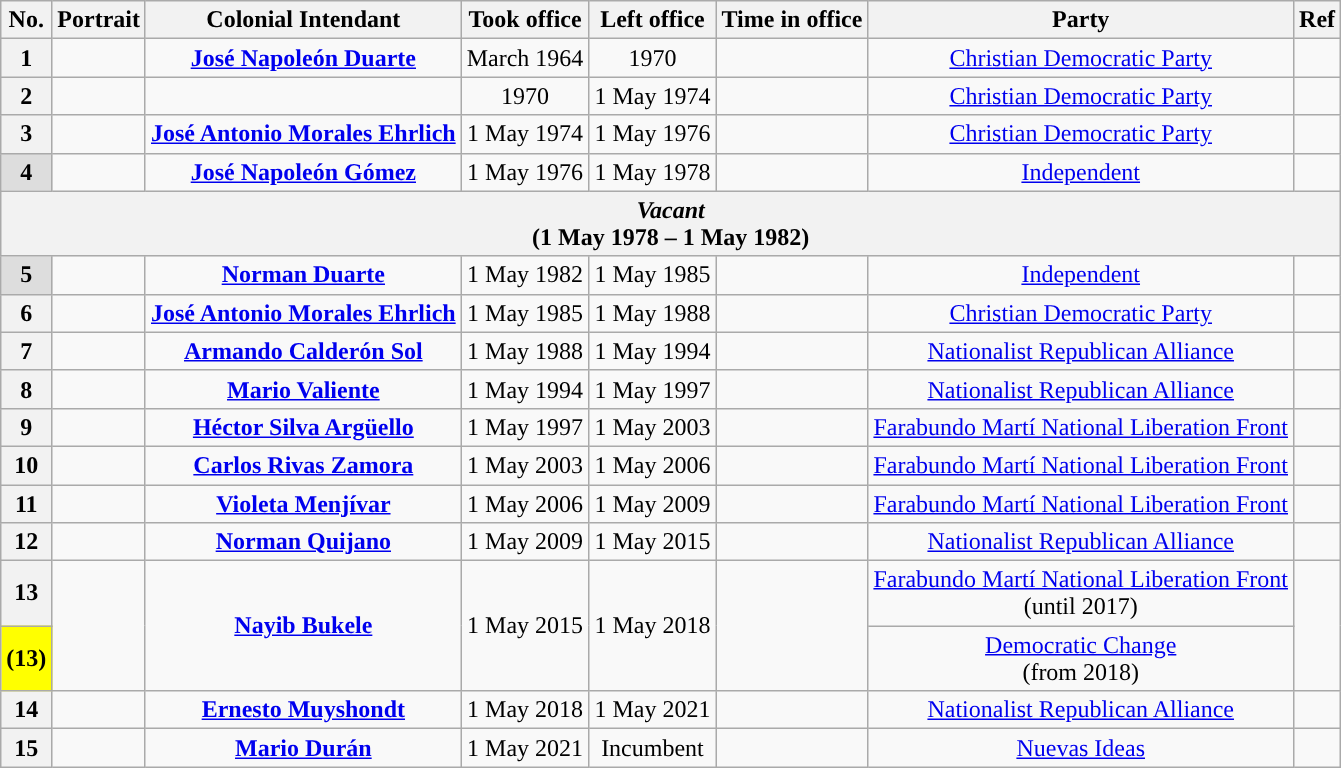<table class="wikitable" style="text-align:center">
<tr>
<th>No.</th>
<th>Portrait</th>
<th>Colonial Intendant</th>
<th>Took office</th>
<th>Left office</th>
<th>Time in office</th>
<th>Party</th>
<th>Ref</th>
</tr>
<tr>
<th style="background:">1</th>
<td></td>
<td><strong><a href='#'>José Napoleón Duarte</a></strong><br></td>
<td>March 1964</td>
<td>1970</td>
<td> </td>
<td><a href='#'>Christian Democratic Party</a></td>
<td></td>
</tr>
<tr>
<th style="background:">2</th>
<td></td>
<td><strong></strong><br></td>
<td>1970</td>
<td>1 May 1974</td>
<td> </td>
<td><a href='#'>Christian Democratic Party</a></td>
<td></td>
</tr>
<tr>
<th style="background:">3</th>
<td></td>
<td><strong><a href='#'>José Antonio Morales Ehrlich</a></strong><br></td>
<td>1 May 1974</td>
<td>1 May 1976</td>
<td></td>
<td><a href='#'>Christian Democratic Party</a></td>
<td></td>
</tr>
<tr>
<th style="background:#DDDDDD; color:black">4</th>
<td></td>
<td><strong><a href='#'>José Napoleón Gómez</a></strong><br></td>
<td>1 May 1976</td>
<td>1 May 1978</td>
<td></td>
<td><a href='#'>Independent</a></td>
<td></td>
</tr>
<tr>
<th colspan=8><em>Vacant</em><br>(1 May 1978 – 1 May 1982)</th>
</tr>
<tr>
<th style="background:#DDDDDD; color:black">5</th>
<td></td>
<td><strong><a href='#'>Norman Duarte</a></strong><br></td>
<td>1 May 1982</td>
<td>1 May 1985</td>
<td></td>
<td><a href='#'>Independent</a></td>
<td></td>
</tr>
<tr>
<th style="background:">6</th>
<td></td>
<td><strong><a href='#'>José Antonio Morales Ehrlich</a></strong><br></td>
<td>1 May 1985</td>
<td>1 May 1988</td>
<td></td>
<td><a href='#'>Christian Democratic Party</a></td>
<td></td>
</tr>
<tr>
<th style="background:">7</th>
<td></td>
<td><strong><a href='#'>Armando Calderón Sol</a></strong><br></td>
<td>1 May 1988</td>
<td>1 May 1994</td>
<td></td>
<td><a href='#'>Nationalist Republican Alliance</a></td>
<td></td>
</tr>
<tr>
<th style="background:">8</th>
<td></td>
<td><strong><a href='#'>Mario Valiente</a></strong><br></td>
<td>1 May 1994</td>
<td>1 May 1997</td>
<td></td>
<td><a href='#'>Nationalist Republican Alliance</a></td>
<td></td>
</tr>
<tr>
<th style="background:">9</th>
<td></td>
<td><strong><a href='#'>Héctor Silva Argüello</a></strong><br></td>
<td>1 May 1997</td>
<td>1 May 2003</td>
<td></td>
<td><a href='#'>Farabundo Martí National Liberation Front</a></td>
<td></td>
</tr>
<tr>
<th style="background:">10</th>
<td></td>
<td><strong><a href='#'>Carlos Rivas Zamora</a></strong><br></td>
<td>1 May 2003</td>
<td>1 May 2006</td>
<td></td>
<td><a href='#'>Farabundo Martí National Liberation Front</a></td>
<td></td>
</tr>
<tr>
<th style="background:">11</th>
<td></td>
<td><strong><a href='#'>Violeta Menjívar</a></strong><br></td>
<td>1 May 2006</td>
<td>1 May 2009</td>
<td></td>
<td><a href='#'>Farabundo Martí National Liberation Front</a></td>
<td></td>
</tr>
<tr>
<th style="background:">12</th>
<td></td>
<td><strong><a href='#'>Norman Quijano</a></strong><br></td>
<td>1 May 2009</td>
<td>1 May 2015</td>
<td></td>
<td><a href='#'>Nationalist Republican Alliance</a></td>
<td></td>
</tr>
<tr>
<th style="background:">13</th>
<td rowspan=2></td>
<td rowspan=2><strong><a href='#'>Nayib Bukele</a></strong><br></td>
<td rowspan=2>1 May 2015</td>
<td rowspan=2>1 May 2018</td>
<td rowspan=2></td>
<td><a href='#'>Farabundo Martí National Liberation Front</a><br>(until 2017)</td>
<td rowspan=2></td>
</tr>
<tr>
<th style="background:#FFFF00; color:black">(13)</th>
<td><a href='#'>Democratic Change</a><br>(from 2018)</td>
</tr>
<tr>
<th style="background:">14</th>
<td></td>
<td><strong><a href='#'>Ernesto Muyshondt</a></strong><br></td>
<td>1 May 2018</td>
<td>1 May 2021</td>
<td></td>
<td><a href='#'>Nationalist Republican Alliance</a></td>
<td></td>
</tr>
<tr>
<th style="background:">15</th>
<td></td>
<td><strong><a href='#'>Mario Durán</a></strong><br></td>
<td>1 May 2021</td>
<td>Incumbent</td>
<td></td>
<td><a href='#'>Nuevas Ideas</a></td>
<td></td>
</tr>
</table>
